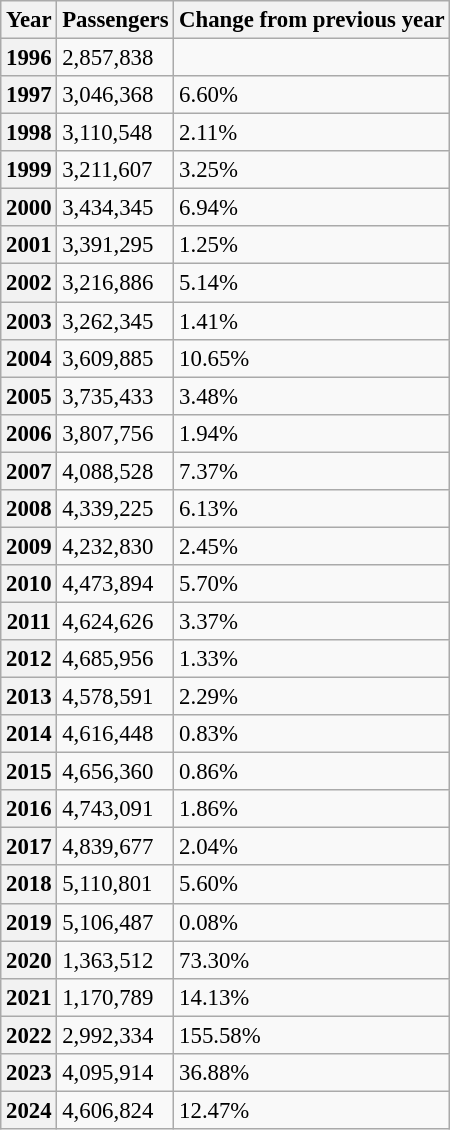<table class="wikitable" style="font-size: 95%">
<tr>
<th>Year</th>
<th>Passengers</th>
<th>Change from previous year</th>
</tr>
<tr>
<th>1996</th>
<td>2,857,838</td>
<td></td>
</tr>
<tr>
<th>1997</th>
<td>3,046,368</td>
<td>6.60%</td>
</tr>
<tr>
<th>1998</th>
<td>3,110,548</td>
<td>2.11%</td>
</tr>
<tr>
<th>1999</th>
<td>3,211,607</td>
<td>3.25%</td>
</tr>
<tr>
<th>2000</th>
<td>3,434,345</td>
<td>6.94%</td>
</tr>
<tr>
<th>2001</th>
<td>3,391,295</td>
<td>1.25%</td>
</tr>
<tr>
<th>2002</th>
<td>3,216,886</td>
<td>5.14%</td>
</tr>
<tr>
<th>2003</th>
<td>3,262,345</td>
<td>1.41%</td>
</tr>
<tr>
<th>2004</th>
<td>3,609,885</td>
<td>10.65%</td>
</tr>
<tr>
<th>2005</th>
<td>3,735,433</td>
<td>3.48%</td>
</tr>
<tr>
<th>2006</th>
<td>3,807,756</td>
<td>1.94%</td>
</tr>
<tr>
<th>2007</th>
<td>4,088,528</td>
<td>7.37%</td>
</tr>
<tr>
<th>2008</th>
<td>4,339,225</td>
<td>6.13%</td>
</tr>
<tr>
<th>2009</th>
<td>4,232,830</td>
<td>2.45%</td>
</tr>
<tr>
<th>2010</th>
<td>4,473,894</td>
<td>5.70%</td>
</tr>
<tr>
<th>2011</th>
<td>4,624,626</td>
<td>3.37%</td>
</tr>
<tr>
<th>2012</th>
<td>4,685,956</td>
<td>1.33%</td>
</tr>
<tr>
<th>2013</th>
<td>4,578,591</td>
<td>2.29%</td>
</tr>
<tr>
<th>2014</th>
<td>4,616,448</td>
<td>0.83%</td>
</tr>
<tr>
<th>2015</th>
<td>4,656,360</td>
<td>0.86%</td>
</tr>
<tr>
<th>2016</th>
<td>4,743,091</td>
<td>1.86%</td>
</tr>
<tr>
<th>2017</th>
<td>4,839,677</td>
<td>2.04%</td>
</tr>
<tr>
<th>2018</th>
<td>5,110,801</td>
<td>5.60%</td>
</tr>
<tr>
<th>2019</th>
<td>5,106,487</td>
<td>0.08%</td>
</tr>
<tr>
<th>2020</th>
<td>1,363,512</td>
<td>73.30%</td>
</tr>
<tr>
<th>2021</th>
<td>1,170,789</td>
<td>14.13%</td>
</tr>
<tr>
<th>2022</th>
<td>2,992,334</td>
<td>155.58%</td>
</tr>
<tr>
<th>2023</th>
<td>4,095,914</td>
<td>36.88%</td>
</tr>
<tr>
<th>2024</th>
<td>4,606,824</td>
<td>12.47%</td>
</tr>
</table>
